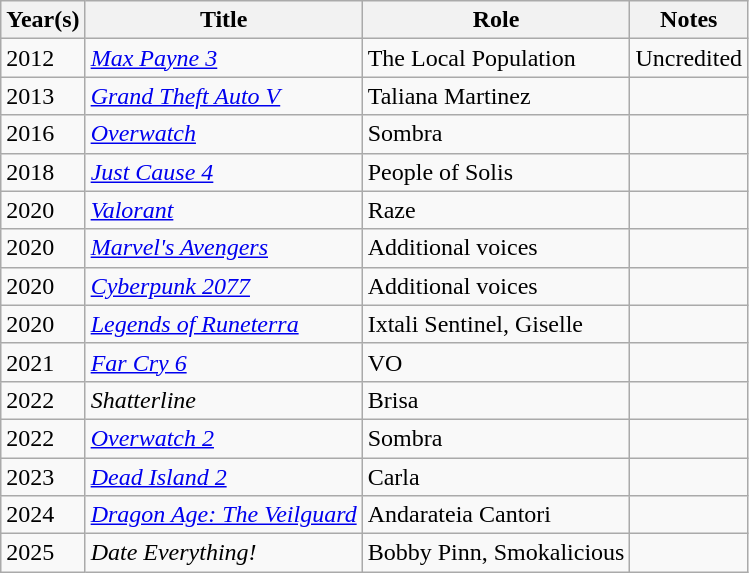<table class="wikitable sortable">
<tr>
<th>Year(s)</th>
<th>Title</th>
<th>Role</th>
<th class="unsortable">Notes</th>
</tr>
<tr>
<td>2012</td>
<td><em><a href='#'>Max Payne 3</a></em></td>
<td>The Local Population</td>
<td>Uncredited</td>
</tr>
<tr>
<td>2013</td>
<td><em><a href='#'>Grand Theft Auto V</a></em></td>
<td>Taliana Martinez</td>
<td></td>
</tr>
<tr>
<td>2016</td>
<td><em><a href='#'>Overwatch</a></em></td>
<td>Sombra</td>
<td></td>
</tr>
<tr>
<td>2018</td>
<td><em><a href='#'>Just Cause 4</a></em></td>
<td>People of Solis</td>
<td></td>
</tr>
<tr>
<td>2020</td>
<td><em><a href='#'>Valorant</a></em></td>
<td>Raze</td>
<td></td>
</tr>
<tr>
<td>2020</td>
<td><em><a href='#'>Marvel's Avengers</a></em></td>
<td>Additional voices</td>
<td></td>
</tr>
<tr>
<td>2020</td>
<td><em><a href='#'>Cyberpunk 2077</a></em></td>
<td>Additional voices</td>
<td></td>
</tr>
<tr>
<td>2020</td>
<td><em><a href='#'>Legends of Runeterra</a></em></td>
<td>Ixtali Sentinel, Giselle</td>
<td></td>
</tr>
<tr>
<td>2021</td>
<td><em><a href='#'>Far Cry 6</a></em></td>
<td>VO</td>
<td></td>
</tr>
<tr>
<td>2022</td>
<td><em>Shatterline</em></td>
<td>Brisa</td>
<td></td>
</tr>
<tr>
<td>2022</td>
<td><em><a href='#'>Overwatch 2</a></em></td>
<td>Sombra</td>
<td></td>
</tr>
<tr>
<td>2023</td>
<td><em><a href='#'>Dead Island 2</a></em></td>
<td>Carla</td>
<td></td>
</tr>
<tr>
<td>2024</td>
<td><em><a href='#'>Dragon Age: The Veilguard</a></em></td>
<td>Andarateia Cantori</td>
<td></td>
</tr>
<tr>
<td>2025</td>
<td><em>Date Everything!</em></td>
<td>Bobby Pinn, Smokalicious</td>
<td></td>
</tr>
</table>
